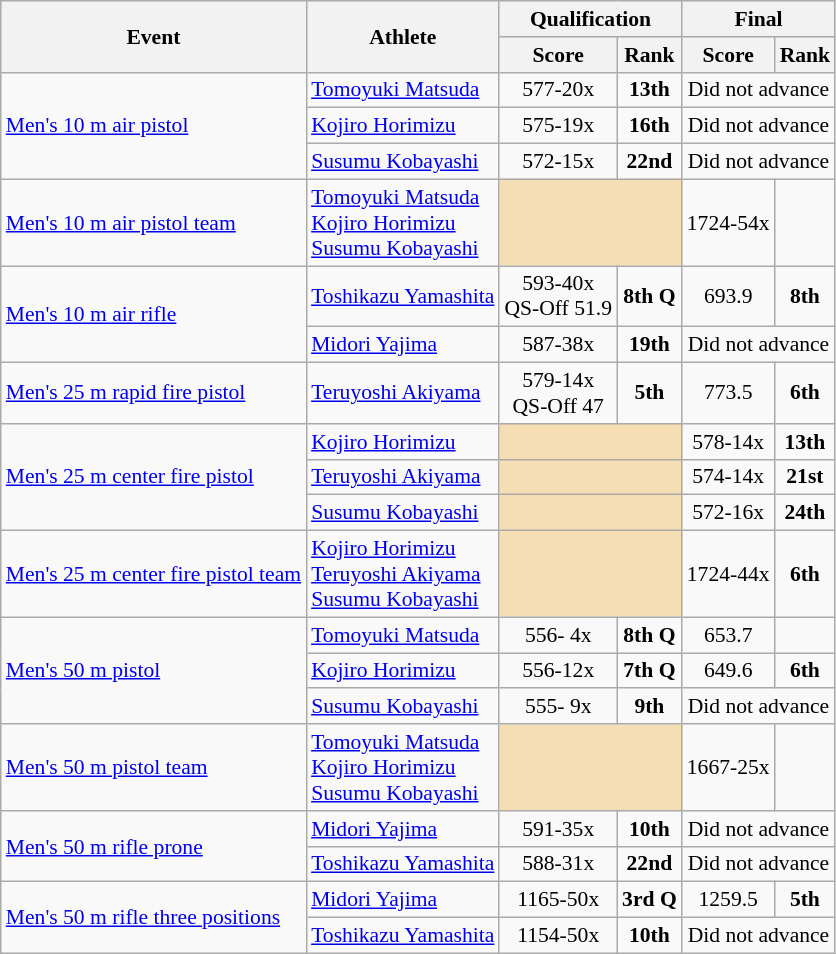<table class="wikitable" style="font-size:90%">
<tr>
<th rowspan="2">Event</th>
<th rowspan="2">Athlete</th>
<th colspan="2">Qualification</th>
<th colspan="2">Final</th>
</tr>
<tr>
<th>Score</th>
<th>Rank</th>
<th>Score</th>
<th>Rank</th>
</tr>
<tr>
<td rowspan=3><a href='#'>Men's 10 m air pistol</a></td>
<td><a href='#'>Tomoyuki Matsuda</a></td>
<td align=center>577-20x</td>
<td align=center><strong>13th</strong></td>
<td align=center colspan=2>Did not advance</td>
</tr>
<tr>
<td><a href='#'>Kojiro Horimizu</a></td>
<td align=center>575-19x</td>
<td align=center><strong>16th</strong></td>
<td align=center colspan=2>Did not advance</td>
</tr>
<tr>
<td><a href='#'>Susumu Kobayashi</a></td>
<td align=center>572-15x</td>
<td align=center><strong>22nd</strong></td>
<td align=center colspan=2>Did not advance</td>
</tr>
<tr>
<td><a href='#'>Men's 10 m air pistol team</a></td>
<td><a href='#'>Tomoyuki Matsuda</a><br><a href='#'>Kojiro Horimizu</a><br><a href='#'>Susumu Kobayashi</a></td>
<td colspan=2 bgcolor=wheat></td>
<td align=center>1724-54x</td>
<td align=center></td>
</tr>
<tr>
<td rowspan=2><a href='#'>Men's 10 m air rifle</a></td>
<td><a href='#'>Toshikazu Yamashita</a></td>
<td align=center>593-40x<br>QS-Off 51.9</td>
<td align=center><strong>8th Q</strong></td>
<td align=center>693.9</td>
<td align=center><strong>8th</strong></td>
</tr>
<tr>
<td><a href='#'>Midori Yajima</a></td>
<td align=center>587-38x</td>
<td align=center><strong>19th</strong></td>
<td align=center colspan=2>Did not advance</td>
</tr>
<tr>
<td><a href='#'>Men's 25 m rapid fire pistol</a></td>
<td><a href='#'>Teruyoshi Akiyama</a></td>
<td align=center>579-14x<br>QS-Off 47</td>
<td align=center><strong>5th</strong></td>
<td align=center>773.5</td>
<td align=center><strong>6th</strong></td>
</tr>
<tr>
<td rowspan=3><a href='#'>Men's 25 m center fire pistol</a></td>
<td><a href='#'>Kojiro Horimizu</a></td>
<td colspan=2 bgcolor=wheat></td>
<td align=center>578-14x</td>
<td align=center><strong>13th</strong></td>
</tr>
<tr>
<td><a href='#'>Teruyoshi Akiyama</a></td>
<td colspan=2 bgcolor=wheat></td>
<td align=center>574-14x</td>
<td align=center><strong>21st</strong></td>
</tr>
<tr>
<td><a href='#'>Susumu Kobayashi</a></td>
<td colspan=2 bgcolor=wheat></td>
<td align=center>572-16x</td>
<td align=center><strong>24th</strong></td>
</tr>
<tr>
<td><a href='#'>Men's 25 m center fire pistol team</a></td>
<td><a href='#'>Kojiro Horimizu</a><br><a href='#'>Teruyoshi Akiyama</a><br><a href='#'>Susumu Kobayashi</a></td>
<td colspan=2 bgcolor=wheat></td>
<td align=center>1724-44x</td>
<td align=center><strong>6th</strong></td>
</tr>
<tr>
<td rowspan=3><a href='#'>Men's 50 m pistol</a></td>
<td><a href='#'>Tomoyuki Matsuda</a></td>
<td align=center>556- 4x</td>
<td align=center><strong>8th Q</strong></td>
<td align=center>653.7</td>
<td align=center></td>
</tr>
<tr>
<td><a href='#'>Kojiro Horimizu</a></td>
<td align=center>556-12x</td>
<td align=center><strong>7th Q</strong></td>
<td align=center>649.6</td>
<td align=center><strong>6th</strong></td>
</tr>
<tr>
<td><a href='#'>Susumu Kobayashi</a></td>
<td align=center>555- 9x</td>
<td align=center><strong>9th</strong></td>
<td align=center colspan=2>Did not advance</td>
</tr>
<tr>
<td><a href='#'>Men's 50 m pistol team</a></td>
<td><a href='#'>Tomoyuki Matsuda</a><br><a href='#'>Kojiro Horimizu</a><br><a href='#'>Susumu Kobayashi</a></td>
<td colspan=2 bgcolor=wheat></td>
<td align=center>1667-25x</td>
<td align=center></td>
</tr>
<tr>
<td rowspan=2><a href='#'>Men's 50 m rifle prone</a></td>
<td><a href='#'>Midori Yajima</a></td>
<td align=center>591-35x</td>
<td align=center><strong>10th</strong></td>
<td align=center colspan=2>Did not advance</td>
</tr>
<tr>
<td><a href='#'>Toshikazu Yamashita</a></td>
<td align=center>588-31x</td>
<td align=center><strong>22nd</strong></td>
<td align=center colspan=2>Did not advance</td>
</tr>
<tr>
<td rowspan=2><a href='#'>Men's 50 m rifle three positions</a></td>
<td><a href='#'>Midori Yajima</a></td>
<td align=center>1165-50x</td>
<td align=center><strong>3rd Q</strong></td>
<td align=center>1259.5</td>
<td align=center><strong>5th</strong></td>
</tr>
<tr>
<td><a href='#'>Toshikazu Yamashita</a></td>
<td align=center>1154-50x</td>
<td align=center><strong>10th</strong></td>
<td align=center colspan=2>Did not advance</td>
</tr>
</table>
